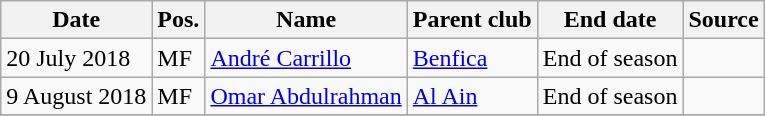<table class="wikitable" style="text-align:left">
<tr>
<th>Date</th>
<th>Pos.</th>
<th>Name</th>
<th>Parent club</th>
<th>End date</th>
<th>Source</th>
</tr>
<tr>
<td>20 July 2018</td>
<td>MF</td>
<td> <a href='#'>André Carrillo</a></td>
<td> <a href='#'>Benfica</a></td>
<td>End of season</td>
<td></td>
</tr>
<tr>
<td>9 August 2018</td>
<td>MF</td>
<td> <a href='#'>Omar Abdulrahman</a></td>
<td> <a href='#'>Al Ain</a></td>
<td>End of season</td>
<td></td>
</tr>
<tr>
</tr>
</table>
